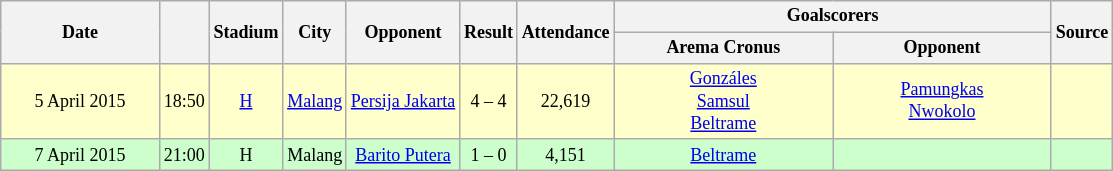<table class="wikitable" Style="text-align: center;font-size:75%">
<tr>
<th rowspan="2" style="width:100px">Date</th>
<th rowspan="2"></th>
<th rowspan="2">Stadium</th>
<th rowspan="2">City</th>
<th rowspan="2">Opponent</th>
<th rowspan="2">Result</th>
<th rowspan="2">Attendance</th>
<th colspan="2">Goalscorers</th>
<th rowspan="2">Source</th>
</tr>
<tr>
<th style="width:140px">Arema Cronus</th>
<th style="width:140px">Opponent</th>
</tr>
<tr style="background:#ffc">
<td>5 April 2015</td>
<td>18:50</td>
<td><a href='#'>H</a></td>
<td><a href='#'>Malang</a></td>
<td><a href='#'>Persija Jakarta</a></td>
<td>4 – 4</td>
<td>22,619</td>
<td><a href='#'>Gonzáles</a> <br><a href='#'>Samsul</a> <br><a href='#'>Beltrame</a> </td>
<td><a href='#'>Pamungkas</a> <br><a href='#'>Nwokolo</a> </td>
<td></td>
</tr>
<tr style="background:#cfc">
<td>7 April 2015</td>
<td>21:00</td>
<td>H</td>
<td>Malang</td>
<td><a href='#'>Barito Putera</a></td>
<td>1 – 0</td>
<td>4,151</td>
<td><a href='#'>Beltrame</a> </td>
<td></td>
<td></td>
</tr>
</table>
